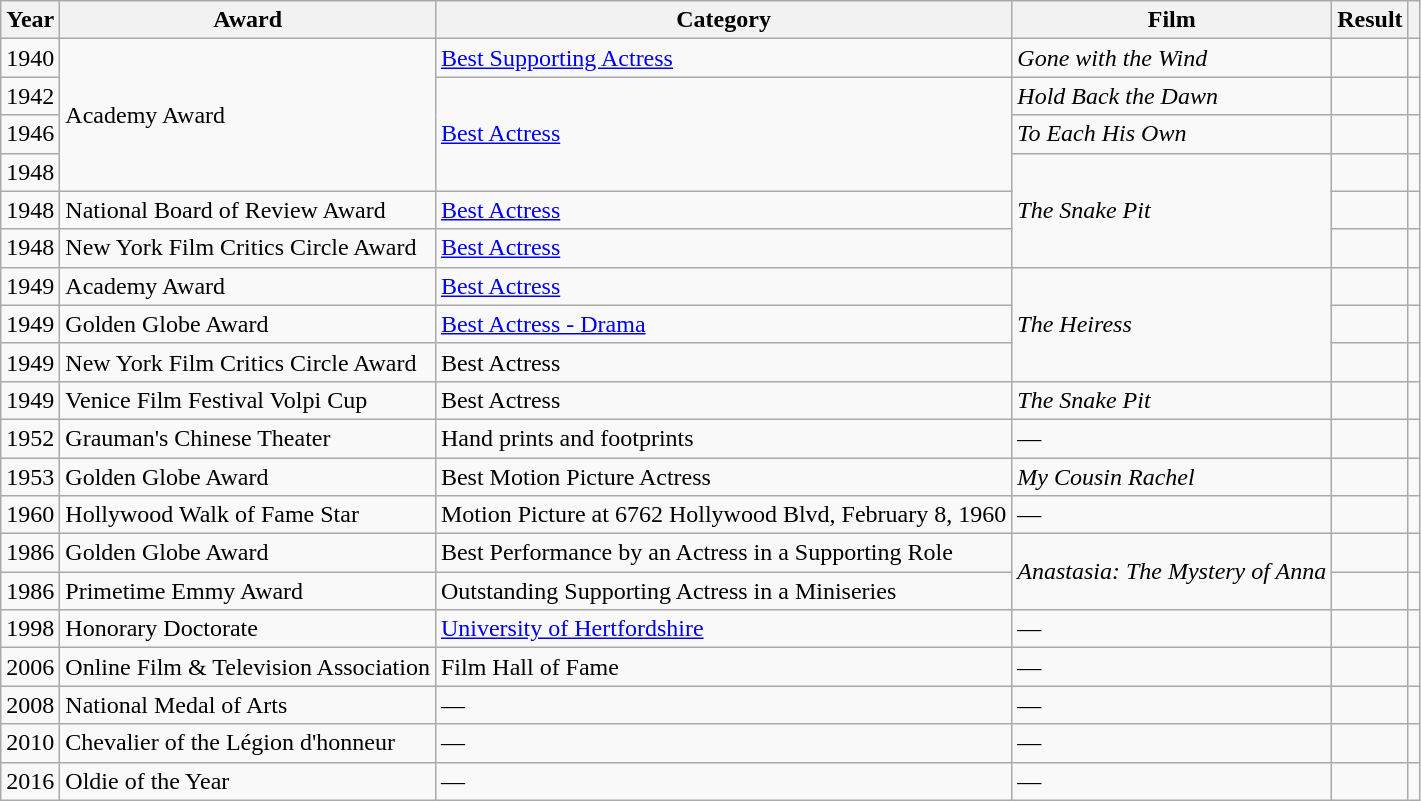<table class="wikitable sortable">
<tr>
<th>Year</th>
<th>Award</th>
<th>Category</th>
<th>Film</th>
<th>Result</th>
<th class="unsortable"></th>
</tr>
<tr>
<td>1940</td>
<td rowspan="4">Academy Award</td>
<td><a href='#'>Best Supporting Actress</a></td>
<td><em>Gone with the Wind</em></td>
<td></td>
<td></td>
</tr>
<tr>
<td>1942</td>
<td rowspan="3"><a href='#'>Best Actress</a></td>
<td><em>Hold Back the Dawn</em></td>
<td></td>
<td></td>
</tr>
<tr>
<td>1946</td>
<td><em>To Each His Own</em></td>
<td></td>
<td></td>
</tr>
<tr>
<td>1948</td>
<td rowspan="3"><em>The Snake Pit</em></td>
<td></td>
<td></td>
</tr>
<tr>
<td>1948</td>
<td>National Board of Review Award</td>
<td><a href='#'>Best Actress</a></td>
<td></td>
<td></td>
</tr>
<tr>
<td>1948</td>
<td>New York Film Critics Circle Award</td>
<td><a href='#'>Best Actress</a></td>
<td></td>
<td></td>
</tr>
<tr>
<td>1949</td>
<td>Academy Award</td>
<td><a href='#'>Best Actress</a></td>
<td rowspan="3"><em>The Heiress</em></td>
<td></td>
<td></td>
</tr>
<tr>
<td>1949</td>
<td>Golden Globe Award</td>
<td><a href='#'>Best Actress - Drama</a></td>
<td></td>
<td></td>
</tr>
<tr>
<td>1949</td>
<td>New York Film Critics Circle Award</td>
<td>Best Actress</td>
<td></td>
<td></td>
</tr>
<tr>
<td>1949</td>
<td>Venice Film Festival Volpi Cup</td>
<td>Best Actress</td>
<td><em>The Snake Pit</em></td>
<td></td>
<td></td>
</tr>
<tr>
<td>1952</td>
<td>Grauman's Chinese Theater</td>
<td>Hand prints and footprints</td>
<td>—</td>
<td></td>
<td></td>
</tr>
<tr>
<td>1953</td>
<td>Golden Globe Award</td>
<td>Best Motion Picture Actress</td>
<td><em>My Cousin Rachel</em></td>
<td></td>
<td></td>
</tr>
<tr>
<td>1960</td>
<td>Hollywood Walk of Fame Star</td>
<td>Motion Picture at 6762 Hollywood Blvd, February 8, 1960</td>
<td>—</td>
<td></td>
<td></td>
</tr>
<tr>
<td>1986</td>
<td>Golden Globe Award</td>
<td>Best Performance by an Actress in a Supporting Role</td>
<td rowspan="2"><em>Anastasia: The Mystery of Anna</em></td>
<td></td>
<td></td>
</tr>
<tr>
<td>1986</td>
<td>Primetime Emmy Award</td>
<td>Outstanding Supporting Actress in a Miniseries</td>
<td></td>
<td></td>
</tr>
<tr>
<td>1998</td>
<td>Honorary Doctorate</td>
<td><a href='#'>University of Hertfordshire</a></td>
<td>—</td>
<td></td>
<td></td>
</tr>
<tr>
<td>2006</td>
<td>Online Film & Television Association</td>
<td>Film Hall of Fame</td>
<td>—</td>
<td></td>
<td></td>
</tr>
<tr>
<td>2008</td>
<td>National Medal of Arts</td>
<td>—</td>
<td>—</td>
<td></td>
<td></td>
</tr>
<tr>
<td>2010</td>
<td>Chevalier of the Légion d'honneur</td>
<td>—</td>
<td>—</td>
<td></td>
<td></td>
</tr>
<tr>
<td>2016</td>
<td>Oldie of the Year</td>
<td>—</td>
<td>—</td>
<td></td>
<td></td>
</tr>
</table>
